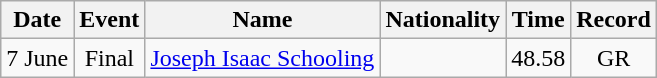<table class="wikitable" style="text-align:center;">
<tr>
<th>Date</th>
<th>Event</th>
<th>Name</th>
<th>Nationality</th>
<th>Time</th>
<th>Record</th>
</tr>
<tr>
<td>7 June</td>
<td>Final</td>
<td align=left><a href='#'>Joseph Isaac Schooling</a></td>
<td align=left></td>
<td>48.58</td>
<td align=center>GR</td>
</tr>
</table>
